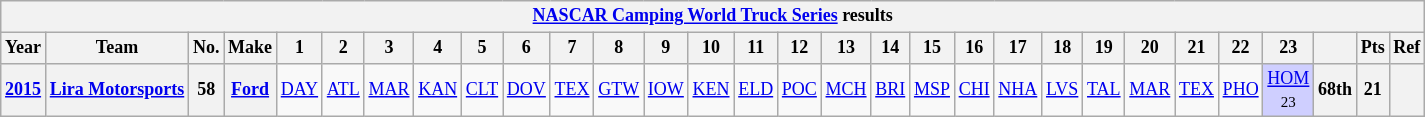<table class="wikitable" style="text-align:center; font-size:75%">
<tr>
<th colspan=30><a href='#'>NASCAR Camping World Truck Series</a> results</th>
</tr>
<tr>
<th>Year</th>
<th>Team</th>
<th>No.</th>
<th>Make</th>
<th>1</th>
<th>2</th>
<th>3</th>
<th>4</th>
<th>5</th>
<th>6</th>
<th>7</th>
<th>8</th>
<th>9</th>
<th>10</th>
<th>11</th>
<th>12</th>
<th>13</th>
<th>14</th>
<th>15</th>
<th>16</th>
<th>17</th>
<th>18</th>
<th>19</th>
<th>20</th>
<th>21</th>
<th>22</th>
<th>23</th>
<th></th>
<th>Pts</th>
<th>Ref</th>
</tr>
<tr>
<th><a href='#'>2015</a></th>
<th><a href='#'>Lira Motorsports</a></th>
<th>58</th>
<th><a href='#'>Ford</a></th>
<td><a href='#'>DAY</a></td>
<td><a href='#'>ATL</a></td>
<td><a href='#'>MAR</a></td>
<td><a href='#'>KAN</a></td>
<td><a href='#'>CLT</a></td>
<td><a href='#'>DOV</a></td>
<td><a href='#'>TEX</a></td>
<td><a href='#'>GTW</a></td>
<td><a href='#'>IOW</a></td>
<td><a href='#'>KEN</a></td>
<td><a href='#'>ELD</a></td>
<td><a href='#'>POC</a></td>
<td><a href='#'>MCH</a></td>
<td><a href='#'>BRI</a></td>
<td><a href='#'>MSP</a></td>
<td><a href='#'>CHI</a></td>
<td><a href='#'>NHA</a></td>
<td><a href='#'>LVS</a></td>
<td><a href='#'>TAL</a></td>
<td><a href='#'>MAR</a></td>
<td><a href='#'>TEX</a></td>
<td><a href='#'>PHO</a></td>
<td style="background:#CFCFFF;"><a href='#'>HOM</a><br><small>23</small></td>
<th>68th</th>
<th>21</th>
<th></th>
</tr>
</table>
